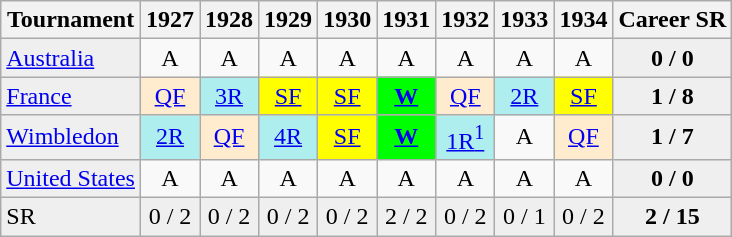<table class="wikitable">
<tr>
<th>Tournament</th>
<th>1927</th>
<th>1928</th>
<th>1929</th>
<th>1930</th>
<th>1931</th>
<th>1932</th>
<th>1933</th>
<th>1934</th>
<th>Career SR</th>
</tr>
<tr>
<td style="background:#EFEFEF;"><a href='#'>Australia</a></td>
<td align="center">A</td>
<td align="center">A</td>
<td align="center">A</td>
<td align="center">A</td>
<td align="center">A</td>
<td align="center">A</td>
<td align="center">A</td>
<td align="center">A</td>
<td align="center" style="background:#EFEFEF;"><strong>0 / 0</strong></td>
</tr>
<tr>
<td style="background:#EFEFEF;"><a href='#'>France</a></td>
<td align="center" style="background:#ffebcd;"><a href='#'>QF</a></td>
<td align="center" style="background:#afeeee;"><a href='#'>3R</a></td>
<td align="center" style="background:yellow;"><a href='#'>SF</a></td>
<td align="center" style="background:yellow;"><a href='#'>SF</a></td>
<td align="center" style="background:#00ff00;"><strong><a href='#'>W</a></strong></td>
<td align="center" style="background:#ffebcd;"><a href='#'>QF</a></td>
<td align="center" style="background:#afeeee;"><a href='#'>2R</a></td>
<td align="center" style="background:yellow;"><a href='#'>SF</a></td>
<td align="center" style="background:#EFEFEF;"><strong>1 / 8</strong></td>
</tr>
<tr>
<td style="background:#EFEFEF;"><a href='#'>Wimbledon</a></td>
<td align="center" style="background:#afeeee;"><a href='#'>2R</a></td>
<td align="center" style="background:#ffebcd;"><a href='#'>QF</a></td>
<td align="center" style="background:#afeeee;"><a href='#'>4R</a></td>
<td align="center" style="background:yellow;"><a href='#'>SF</a></td>
<td align="center" style="background:#00ff00;"><a href='#'><strong>W</strong></a></td>
<td align="center" style="background:#afeeee;"><a href='#'>1R<sup>1</sup></a></td>
<td align="center">A</td>
<td align="center" style="background:#ffebcd;"><a href='#'>QF</a></td>
<td align="center" style="background:#EFEFEF;"><strong>1 / 7</strong></td>
</tr>
<tr>
<td style="background:#EFEFEF;"><a href='#'>United States</a></td>
<td align="center">A</td>
<td align="center">A</td>
<td align="center">A</td>
<td align="center">A</td>
<td align="center">A</td>
<td align="center">A</td>
<td align="center">A</td>
<td align="center">A</td>
<td align="center" style="background:#EFEFEF;"><strong>0 / 0</strong></td>
</tr>
<tr>
<td style="background:#EFEFEF;">SR</td>
<td align="center" style="background:#EFEFEF;">0 / 2</td>
<td align="center" style="background:#EFEFEF;">0 / 2</td>
<td align="center" style="background:#EFEFEF;">0 / 2</td>
<td align="center" style="background:#EFEFEF;">0 / 2</td>
<td align="center" style="background:#EFEFEF;">2 / 2</td>
<td align="center" style="background:#EFEFEF;">0 / 2</td>
<td align="center" style="background:#EFEFEF;">0 / 1</td>
<td align="center" style="background:#EFEFEF;">0 / 2</td>
<td align="center" style="background:#EFEFEF;"><strong>2 / 15</strong></td>
</tr>
</table>
